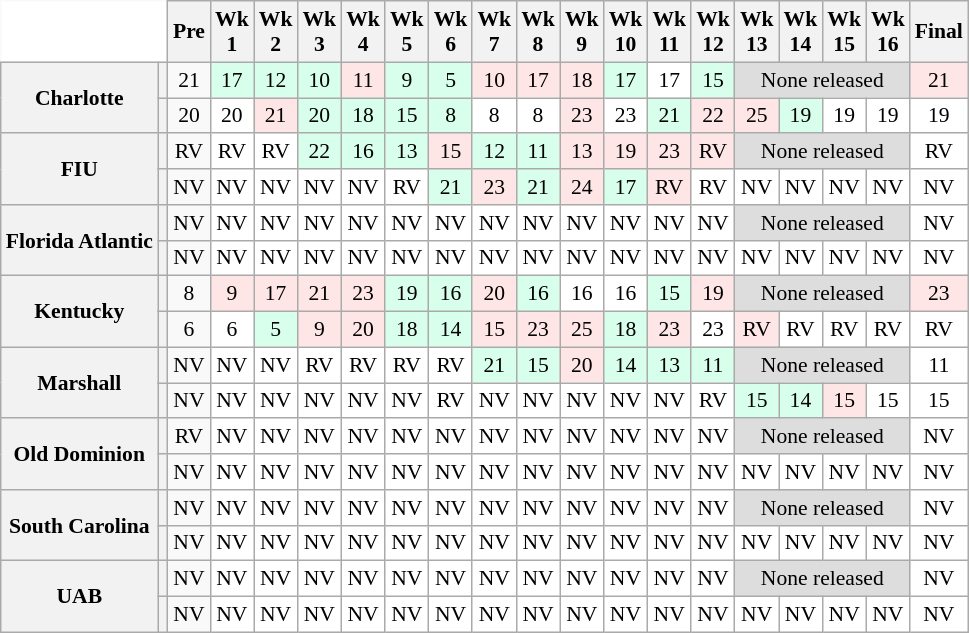<table class="wikitable" style="white-space:nowrap;font-size:90%;text-align:center;">
<tr>
<th colspan=2 style="background:white; border-top-style:hidden; border-left-style:hidden;"> </th>
<th>Pre</th>
<th>Wk<br> 1</th>
<th>Wk<br>2</th>
<th>Wk<br>3</th>
<th>Wk<br>4</th>
<th>Wk<br>5</th>
<th>Wk<br>6</th>
<th>Wk<br>7</th>
<th>Wk<br>8</th>
<th>Wk<br>9</th>
<th>Wk<br>10</th>
<th>Wk<br>11</th>
<th>Wk<br>12</th>
<th>Wk<br>13</th>
<th>Wk<br>14</th>
<th>Wk<br>15</th>
<th>Wk<br>16</th>
<th>Final</th>
</tr>
<tr>
<th rowspan=2 style=>Charlotte</th>
<th></th>
<td>21</td>
<td style="background:#d8ffeb;">17</td>
<td style="background:#d8ffeb;">12</td>
<td style="background:#d8ffeb;">10</td>
<td style="background:#ffe6e6;">11</td>
<td style="background:#d8ffeb;">9</td>
<td style="background:#d8ffeb;">5</td>
<td style="background:#ffe6e6;">10</td>
<td style="background:#ffe6e6;">17</td>
<td style="background:#ffe6e6;">18</td>
<td style="background:#d8ffeb;">17</td>
<td style="background:#FFF;">17</td>
<td style="background:#d8ffeb;">15</td>
<td colspan="4" style="background:#DDD;">None released</td>
<td style="background:#ffe6e6;">21</td>
</tr>
<tr>
<th></th>
<td>20</td>
<td style="background:#FFF;">20</td>
<td style="background:#ffe6e6;">21</td>
<td style="background:#d8ffeb;">20</td>
<td style="background:#d8ffeb;">18</td>
<td style="background:#d8ffeb;">15</td>
<td style="background:#d8ffeb;">8</td>
<td style="background:#FFF;">8</td>
<td style="background:#FFF;">8</td>
<td style="background:#ffe6e6;">23</td>
<td style="background:#FFF;">23</td>
<td style="background:#d8ffeb;">21</td>
<td style="background:#ffe6e6;">22</td>
<td style="background:#ffe6e6;">25</td>
<td style="background:#d8ffeb;">19</td>
<td style="background:#FFF;">19</td>
<td style="background:#FFF;">19</td>
<td style="background:#FFF;">19</td>
</tr>
<tr>
<th rowspan=2 style=>FIU</th>
<th></th>
<td>RV</td>
<td style="background:#FFF;">RV</td>
<td style="background:#FFF;">RV</td>
<td style="background:#d8ffeb;">22</td>
<td style="background:#d8ffeb;">16</td>
<td style="background:#d8ffeb;">13</td>
<td style="background:#ffe6e6;">15</td>
<td style="background:#d8ffeb;">12</td>
<td style="background:#d8ffeb;">11</td>
<td style="background:#ffe6e6;">13</td>
<td style="background:#ffe6e6;">19</td>
<td style="background:#ffe6e6;">23</td>
<td style="background:#ffe6e6;">RV</td>
<td colspan="4" style="background:#DDD;">None released</td>
<td style="background:#FFF;">RV</td>
</tr>
<tr>
<th></th>
<td>NV</td>
<td style="background:#FFF;">NV</td>
<td style="background:#FFF;">NV</td>
<td style="background:#FFF;">NV</td>
<td style="background:#FFF;">NV</td>
<td style="background:#FFF;">RV</td>
<td style="background:#d8ffeb;">21</td>
<td style="background:#ffe6e6;">23</td>
<td style="background:#d8ffeb;">21</td>
<td style="background:#ffe6e6;">24</td>
<td style="background:#d8ffeb;">17</td>
<td style="background:#ffe6e6;">RV</td>
<td style="background:#FFF;">RV</td>
<td style="background:#FFF;">NV</td>
<td style="background:#FFF;">NV</td>
<td style="background:#FFF;">NV</td>
<td style="background:#FFF;">NV</td>
<td style="background:#FFF;">NV</td>
</tr>
<tr>
<th rowspan=2 style=>Florida Atlantic</th>
<th></th>
<td>NV</td>
<td style="background:#FFF;">NV</td>
<td style="background:#FFF;">NV</td>
<td style="background:#FFF;">NV</td>
<td style="background:#FFF;">NV</td>
<td style="background:#FFF;">NV</td>
<td style="background:#FFF;">NV</td>
<td style="background:#FFF;">NV</td>
<td style="background:#FFF;">NV</td>
<td style="background:#FFF;">NV</td>
<td style="background:#FFF;">NV</td>
<td style="background:#FFF;">NV</td>
<td style="background:#FFF;">NV</td>
<td colspan="4" style="background:#DDD;">None released</td>
<td style="background:#FFF;">NV</td>
</tr>
<tr>
<th></th>
<td>NV</td>
<td style="background:#FFF;">NV</td>
<td style="background:#FFF;">NV</td>
<td style="background:#FFF;">NV</td>
<td style="background:#FFF;">NV</td>
<td style="background:#FFF;">NV</td>
<td style="background:#FFF;">NV</td>
<td style="background:#FFF;">NV</td>
<td style="background:#FFF;">NV</td>
<td style="background:#FFF;">NV</td>
<td style="background:#FFF;">NV</td>
<td style="background:#FFF;">NV</td>
<td style="background:#FFF;">NV</td>
<td style="background:#FFF;">NV</td>
<td style="background:#FFF;">NV</td>
<td style="background:#FFF;">NV</td>
<td style="background:#FFF;">NV</td>
<td style="background:#FFF;">NV</td>
</tr>
<tr>
<th rowspan=2 style=>Kentucky</th>
<th></th>
<td>8</td>
<td style="background:#ffe6e6;">9</td>
<td style="background:#ffe6e6;">17</td>
<td style="background:#ffe6e6;">21</td>
<td style="background:#ffe6e6;">23</td>
<td style="background:#d8ffeb;">19</td>
<td style="background:#d8ffeb;">16</td>
<td style="background:#ffe6e6;">20</td>
<td style="background:#d8ffeb;">16</td>
<td style="background:#FFF;">16</td>
<td style="background:#FFF;">16</td>
<td style="background:#d8ffeb;">15</td>
<td style="background:#ffe6e6;">19</td>
<td colspan="4" style="background:#DDD;">None released</td>
<td style="background:#ffe6e6;">23</td>
</tr>
<tr>
<th></th>
<td>6</td>
<td style="background:#FFF;">6</td>
<td style="background:#d8ffeb;">5</td>
<td style="background:#ffe6e6;">9</td>
<td style="background:#ffe6e6;">20</td>
<td style="background:#d8ffeb;">18</td>
<td style="background:#d8ffeb;">14</td>
<td style="background:#ffe6e6;">15</td>
<td style="background:#ffe6e6;">23</td>
<td style="background:#ffe6e6;">25</td>
<td style="background:#d8ffeb;">18</td>
<td style="background:#ffe6e6;">23</td>
<td style="background:#FFF;">23</td>
<td style="background:#ffe6e6;">RV</td>
<td style="background:#FFF;">RV</td>
<td style="background:#FFF;">RV</td>
<td style="background:#FFF;">RV</td>
<td style="background:#FFF;">RV</td>
</tr>
<tr>
<th rowspan=2 style=>Marshall</th>
<th></th>
<td>NV</td>
<td style="background:#FFF;">NV</td>
<td style="background:#FFF;">NV</td>
<td style="background:#FFF;">RV</td>
<td style="background:#FFF;">RV</td>
<td style="background:#FFF;">RV</td>
<td style="background:#FFF;">RV</td>
<td style="background:#d8ffeb;">21</td>
<td style="background:#d8ffeb;">15</td>
<td style="background:#ffe6e6;">20</td>
<td style="background:#d8ffeb;">14</td>
<td style="background:#d8ffeb;">13</td>
<td style="background:#d8ffeb;">11</td>
<td colspan="4" style="background:#DDD;">None released</td>
<td style="background:#FFF;">11</td>
</tr>
<tr>
<th></th>
<td>NV</td>
<td style="background:#FFF;">NV</td>
<td style="background:#FFF;">NV</td>
<td style="background:#FFF;">NV</td>
<td style="background:#FFF;">NV</td>
<td style="background:#FFF;">NV</td>
<td style="background:#FFF;">RV</td>
<td style="background:#FFF;">NV</td>
<td style="background:#FFF;">NV</td>
<td style="background:#FFF;">NV</td>
<td style="background:#FFF;">NV</td>
<td style="background:#FFF;">NV</td>
<td style="background:#FFF;">RV</td>
<td style="background:#d8ffeb;">15</td>
<td style="background:#d8ffeb;">14</td>
<td style="background:#ffe6e6;">15</td>
<td style="background:#FFF;">15</td>
<td style="background:#FFF;">15</td>
</tr>
<tr>
<th rowspan=2 style=>Old Dominion</th>
<th></th>
<td>RV</td>
<td style="background:#FFF;">NV</td>
<td style="background:#FFF;">NV</td>
<td style="background:#FFF;">NV</td>
<td style="background:#FFF;">NV</td>
<td style="background:#FFF;">NV</td>
<td style="background:#FFF;">NV</td>
<td style="background:#FFF;">NV</td>
<td style="background:#FFF;">NV</td>
<td style="background:#FFF;">NV</td>
<td style="background:#FFF;">NV</td>
<td style="background:#FFF;">NV</td>
<td style="background:#FFF;">NV</td>
<td colspan="4" style="background:#DDD;">None released</td>
<td style="background:#FFF;">NV</td>
</tr>
<tr>
<th></th>
<td>NV</td>
<td style="background:#FFF;">NV</td>
<td style="background:#FFF;">NV</td>
<td style="background:#FFF;">NV</td>
<td style="background:#FFF;">NV</td>
<td style="background:#FFF;">NV</td>
<td style="background:#FFF;">NV</td>
<td style="background:#FFF;">NV</td>
<td style="background:#FFF;">NV</td>
<td style="background:#FFF;">NV</td>
<td style="background:#FFF;">NV</td>
<td style="background:#FFF;">NV</td>
<td style="background:#FFF;">NV</td>
<td style="background:#FFF;">NV</td>
<td style="background:#FFF;">NV</td>
<td style="background:#FFF;">NV</td>
<td style="background:#FFF;">NV</td>
<td style="background:#FFF;">NV</td>
</tr>
<tr>
<th rowspan=2 style=>South Carolina</th>
<th></th>
<td>NV</td>
<td style="background:#FFF;">NV</td>
<td style="background:#FFF;">NV</td>
<td style="background:#FFF;">NV</td>
<td style="background:#FFF;">NV</td>
<td style="background:#FFF;">NV</td>
<td style="background:#FFF;">NV</td>
<td style="background:#FFF;">NV</td>
<td style="background:#FFF;">NV</td>
<td style="background:#FFF;">NV</td>
<td style="background:#FFF;">NV</td>
<td style="background:#FFF;">NV</td>
<td style="background:#FFF;">NV</td>
<td colspan="4" style="background:#DDD;">None released</td>
<td style="background:#FFF;">NV</td>
</tr>
<tr>
<th></th>
<td>NV</td>
<td style="background:#FFF;">NV</td>
<td style="background:#FFF;">NV</td>
<td style="background:#FFF;">NV</td>
<td style="background:#FFF;">NV</td>
<td style="background:#FFF;">NV</td>
<td style="background:#FFF;">NV</td>
<td style="background:#FFF;">NV</td>
<td style="background:#FFF;">NV</td>
<td style="background:#FFF;">NV</td>
<td style="background:#FFF;">NV</td>
<td style="background:#FFF;">NV</td>
<td style="background:#FFF;">NV</td>
<td style="background:#FFF;">NV</td>
<td style="background:#FFF;">NV</td>
<td style="background:#FFF;">NV</td>
<td style="background:#FFF;">NV</td>
<td style="background:#FFF;">NV</td>
</tr>
<tr>
<th rowspan=2 style=>UAB</th>
<th></th>
<td>NV</td>
<td style="background:#FFF;">NV</td>
<td style="background:#FFF;">NV</td>
<td style="background:#FFF;">NV</td>
<td style="background:#FFF;">NV</td>
<td style="background:#FFF;">NV</td>
<td style="background:#FFF;">NV</td>
<td style="background:#FFF;">NV</td>
<td style="background:#FFF;">NV</td>
<td style="background:#FFF;">NV</td>
<td style="background:#FFF;">NV</td>
<td style="background:#FFF;">NV</td>
<td style="background:#FFF;">NV</td>
<td colspan="4" style="background:#DDD;">None released</td>
<td style="background:#FFF;">NV</td>
</tr>
<tr>
<th></th>
<td>NV</td>
<td style="background:#FFF;">NV</td>
<td style="background:#FFF;">NV</td>
<td style="background:#FFF;">NV</td>
<td style="background:#FFF;">NV</td>
<td style="background:#FFF;">NV</td>
<td style="background:#FFF;">NV</td>
<td style="background:#FFF;">NV</td>
<td style="background:#FFF;">NV</td>
<td style="background:#FFF;">NV</td>
<td style="background:#FFF;">NV</td>
<td style="background:#FFF;">NV</td>
<td style="background:#FFF;">NV</td>
<td style="background:#FFF;">NV</td>
<td style="background:#FFF;">NV</td>
<td style="background:#FFF;">NV</td>
<td style="background:#FFF;">NV</td>
<td style="background:#FFF;">NV</td>
</tr>
</table>
